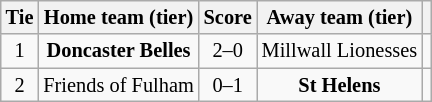<table class="wikitable" style="text-align:center; font-size:85%">
<tr>
<th>Tie</th>
<th>Home team (tier)</th>
<th>Score</th>
<th>Away team (tier)</th>
<th></th>
</tr>
<tr>
<td align="center">1</td>
<td><strong>Doncaster Belles</strong></td>
<td align="center">2–0</td>
<td>Millwall Lionesses</td>
<td></td>
</tr>
<tr>
<td align="center">2</td>
<td>Friends of Fulham</td>
<td align="center">0–1</td>
<td><strong>St Helens</strong></td>
<td></td>
</tr>
</table>
